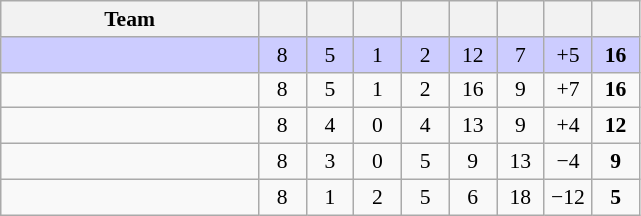<table class="wikitable" style="text-align:center; font-size:90%">
<tr>
<th width=165>Team</th>
<th width=25></th>
<th width=25></th>
<th width=25></th>
<th width=25></th>
<th width=25></th>
<th width=25></th>
<th width=25></th>
<th width=25></th>
</tr>
<tr style="background:#ccf;">
<td align=left></td>
<td>8</td>
<td>5</td>
<td>1</td>
<td>2</td>
<td>12</td>
<td>7</td>
<td>+5</td>
<td><strong>16</strong></td>
</tr>
<tr>
<td align=left></td>
<td>8</td>
<td>5</td>
<td>1</td>
<td>2</td>
<td>16</td>
<td>9</td>
<td>+7</td>
<td><strong>16</strong></td>
</tr>
<tr>
<td align=left></td>
<td>8</td>
<td>4</td>
<td>0</td>
<td>4</td>
<td>13</td>
<td>9</td>
<td>+4</td>
<td><strong>12</strong></td>
</tr>
<tr>
<td align=left></td>
<td>8</td>
<td>3</td>
<td>0</td>
<td>5</td>
<td>9</td>
<td>13</td>
<td>−4</td>
<td><strong>9</strong></td>
</tr>
<tr>
<td align=left></td>
<td>8</td>
<td>1</td>
<td>2</td>
<td>5</td>
<td>6</td>
<td>18</td>
<td>−12</td>
<td><strong>5</strong></td>
</tr>
</table>
